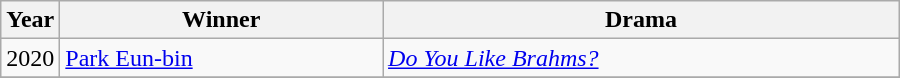<table class="wikitable" style="width:600px">
<tr>
<th width=10>Year</th>
<th>Winner</th>
<th>Drama</th>
</tr>
<tr>
<td>2020</td>
<td><a href='#'>Park Eun-bin</a></td>
<td><em><a href='#'>Do You Like Brahms?</a></em></td>
</tr>
<tr>
</tr>
</table>
